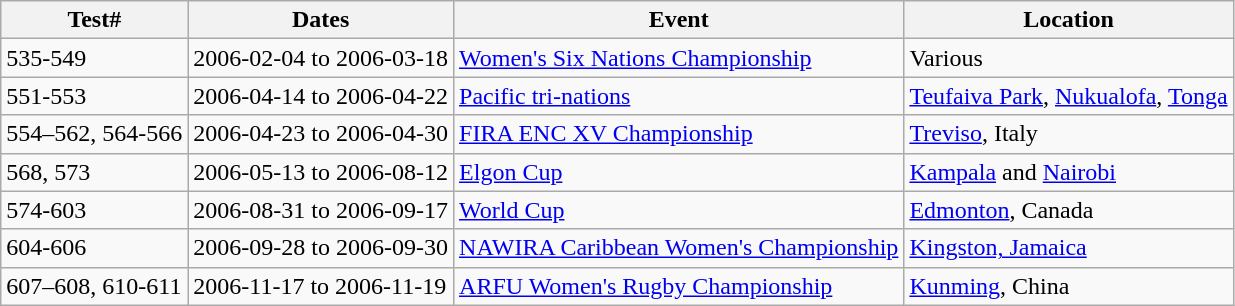<table class="wikitable">
<tr>
<th>Test#</th>
<th>Dates</th>
<th>Event</th>
<th>Location</th>
</tr>
<tr>
<td>535-549</td>
<td>2006-02-04 to 2006-03-18</td>
<td><a href='#'>Women's Six Nations Championship</a></td>
<td>Various</td>
</tr>
<tr>
<td>551-553</td>
<td>2006-04-14 to 2006-04-22</td>
<td><a href='#'>Pacific tri-nations</a></td>
<td><a href='#'>Teufaiva Park</a>, <a href='#'>Nukualofa</a>, <a href='#'>Tonga</a></td>
</tr>
<tr>
<td>554–562, 564-566</td>
<td>2006-04-23 to 2006-04-30</td>
<td><a href='#'>FIRA ENC XV Championship</a></td>
<td><a href='#'>Treviso</a>, Italy</td>
</tr>
<tr>
<td>568, 573</td>
<td>2006-05-13 to 2006-08-12</td>
<td><a href='#'>Elgon Cup</a></td>
<td><a href='#'>Kampala</a> and <a href='#'>Nairobi</a></td>
</tr>
<tr>
<td>574-603</td>
<td>2006-08-31 to 2006-09-17</td>
<td><a href='#'>World Cup</a></td>
<td><a href='#'>Edmonton</a>, Canada</td>
</tr>
<tr>
<td>604-606</td>
<td>2006-09-28 to 2006-09-30</td>
<td><a href='#'>NAWIRA Caribbean Women's Championship</a></td>
<td><a href='#'>Kingston, Jamaica</a></td>
</tr>
<tr>
<td>607–608, 610-611</td>
<td>2006-11-17 to 2006-11-19</td>
<td><a href='#'>ARFU Women's Rugby Championship</a></td>
<td><a href='#'>Kunming</a>, China</td>
</tr>
</table>
